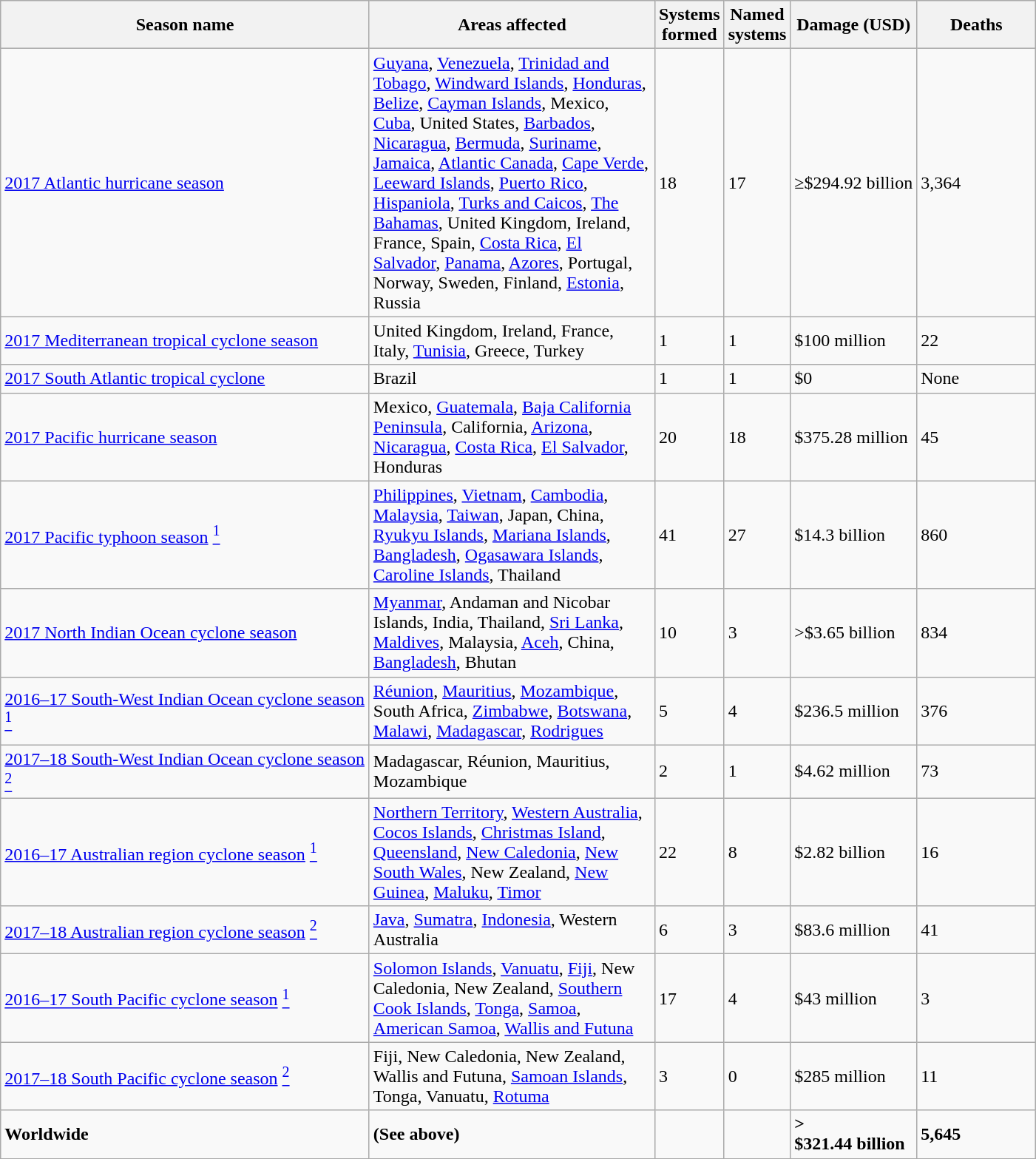<table class="wikitable sortable">
<tr>
<th width="325"><strong>Season name</strong></th>
<th width="250"><strong>Areas affected</strong></th>
<th width="50"><strong>Systems formed</strong></th>
<th width="50"><strong>Named systems</strong></th>
<th width="100"><strong>Damage (USD)</strong></th>
<th width="100"><strong>Deaths</strong></th>
</tr>
<tr>
<td><a href='#'>2017 Atlantic hurricane season</a></td>
<td><a href='#'>Guyana</a>, <a href='#'>Venezuela</a>, <a href='#'>Trinidad and Tobago</a>, <a href='#'>Windward Islands</a>, <a href='#'>Honduras</a>, <a href='#'>Belize</a>, <a href='#'>Cayman Islands</a>, Mexico, <a href='#'>Cuba</a>, United States, <a href='#'>Barbados</a>, <a href='#'>Nicaragua</a>, <a href='#'>Bermuda</a>, <a href='#'>Suriname</a>, <a href='#'>Jamaica</a>, <a href='#'>Atlantic Canada</a>, <a href='#'>Cape Verde</a>, <a href='#'>Leeward Islands</a>, <a href='#'>Puerto Rico</a>, <a href='#'>Hispaniola</a>, <a href='#'>Turks and Caicos</a>, <a href='#'>The Bahamas</a>, United Kingdom, Ireland, France, Spain, <a href='#'>Costa Rica</a>, <a href='#'>El Salvador</a>, <a href='#'>Panama</a>, <a href='#'>Azores</a>, Portugal, Norway, Sweden, Finland, <a href='#'>Estonia</a>, Russia</td>
<td>18</td>
<td>17</td>
<td>≥$294.92 billion</td>
<td>3,364</td>
</tr>
<tr>
<td><a href='#'>2017 Mediterranean tropical cyclone season</a></td>
<td>United Kingdom, Ireland, France, Italy, <a href='#'>Tunisia</a>, Greece, Turkey</td>
<td>1</td>
<td>1</td>
<td>$100 million</td>
<td>22</td>
</tr>
<tr>
<td><a href='#'>2017 South Atlantic tropical cyclone</a></td>
<td>Brazil</td>
<td>1</td>
<td>1</td>
<td>$0</td>
<td>None</td>
</tr>
<tr>
<td><a href='#'>2017 Pacific hurricane season</a></td>
<td>Mexico, <a href='#'>Guatemala</a>, <a href='#'>Baja California Peninsula</a>, California, <a href='#'>Arizona</a>, <a href='#'>Nicaragua</a>, <a href='#'>Costa Rica</a>, <a href='#'>El Salvador</a>, Honduras</td>
<td>20</td>
<td>18</td>
<td>$375.28 million</td>
<td>45</td>
</tr>
<tr>
<td><a href='#'>2017 Pacific typhoon season</a> <a href='#'><sup>1</sup></a></td>
<td><a href='#'>Philippines</a>, <a href='#'>Vietnam</a>, <a href='#'>Cambodia</a>, <a href='#'>Malaysia</a>, <a href='#'>Taiwan</a>, Japan, China, <a href='#'>Ryukyu Islands</a>, <a href='#'>Mariana Islands</a>, <a href='#'>Bangladesh</a>, <a href='#'>Ogasawara Islands</a>, <a href='#'>Caroline Islands</a>, Thailand</td>
<td>41</td>
<td>27</td>
<td>$14.3 billion</td>
<td>860</td>
</tr>
<tr>
<td><a href='#'>2017 North Indian Ocean cyclone season</a></td>
<td><a href='#'>Myanmar</a>, Andaman and Nicobar Islands, India, Thailand, <a href='#'>Sri Lanka</a>, <a href='#'>Maldives</a>, Malaysia, <a href='#'>Aceh</a>, China, <a href='#'>Bangladesh</a>, Bhutan</td>
<td>10</td>
<td>3</td>
<td>>$3.65 billion</td>
<td>834</td>
</tr>
<tr>
<td><a href='#'>2016–17 South-West Indian Ocean cyclone season</a> <a href='#'><sup>1</sup></a></td>
<td><a href='#'>Réunion</a>, <a href='#'>Mauritius</a>, <a href='#'>Mozambique</a>, South Africa, <a href='#'>Zimbabwe</a>, <a href='#'>Botswana</a>, <a href='#'>Malawi</a>, <a href='#'>Madagascar</a>, <a href='#'>Rodrigues</a></td>
<td>5</td>
<td>4</td>
<td>$236.5 million</td>
<td>376</td>
</tr>
<tr>
<td><a href='#'>2017–18 South-West Indian Ocean cyclone season</a> <a href='#'><sup>2</sup></a></td>
<td>Madagascar, Réunion, Mauritius, Mozambique</td>
<td>2</td>
<td>1</td>
<td>$4.62 million</td>
<td>73</td>
</tr>
<tr>
<td><a href='#'>2016–17 Australian region cyclone season</a> <a href='#'><sup>1</sup></a></td>
<td><a href='#'>Northern Territory</a>, <a href='#'>Western Australia</a>, <a href='#'>Cocos Islands</a>, <a href='#'>Christmas Island</a>, <a href='#'>Queensland</a>, <a href='#'>New Caledonia</a>, <a href='#'>New South Wales</a>, New Zealand, <a href='#'>New Guinea</a>, <a href='#'>Maluku</a>, <a href='#'>Timor</a></td>
<td>22</td>
<td>8</td>
<td>$2.82 billion</td>
<td>16</td>
</tr>
<tr>
<td><a href='#'>2017–18 Australian region cyclone season</a> <a href='#'><sup>2</sup></a></td>
<td><a href='#'>Java</a>, <a href='#'>Sumatra</a>, <a href='#'>Indonesia</a>, Western Australia</td>
<td>6</td>
<td>3</td>
<td>$83.6 million</td>
<td>41</td>
</tr>
<tr>
<td><a href='#'>2016–17 South Pacific cyclone season</a> <a href='#'><sup>1</sup></a></td>
<td><a href='#'>Solomon Islands</a>, <a href='#'>Vanuatu</a>, <a href='#'>Fiji</a>, New Caledonia, New Zealand, <a href='#'>Southern Cook Islands</a>, <a href='#'>Tonga</a>, <a href='#'>Samoa</a>, <a href='#'>American Samoa</a>, <a href='#'>Wallis and Futuna</a></td>
<td>17</td>
<td>4</td>
<td>$43 million</td>
<td>3</td>
</tr>
<tr>
<td><a href='#'>2017–18 South Pacific cyclone season</a> <a href='#'><sup>2</sup></a></td>
<td>Fiji, New Caledonia, New Zealand, Wallis and Futuna, <a href='#'>Samoan Islands</a>, Tonga, Vanuatu, <a href='#'>Rotuma</a></td>
<td>3</td>
<td>0</td>
<td>$285 million</td>
<td>11</td>
</tr>
<tr>
<td><strong>Worldwide</strong></td>
<td><strong>(See above)</strong></td>
<td><strong></strong></td>
<td><strong></strong></td>
<td><strong>> $321.44 billion</strong></td>
<td><strong>5,645</strong></td>
</tr>
<tr>
</tr>
</table>
